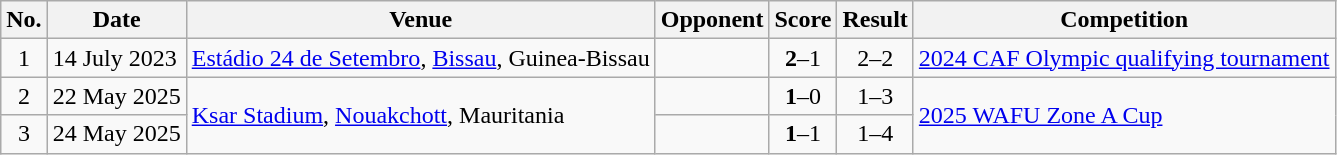<table class="wikitable sortable">
<tr>
<th scope="col">No.</th>
<th scope="col">Date</th>
<th scope="col">Venue</th>
<th scope="col">Opponent</th>
<th scope="col">Score</th>
<th scope="col">Result</th>
<th scope="col">Competition</th>
</tr>
<tr>
<td align="center">1</td>
<td>14 July 2023</td>
<td><a href='#'>Estádio 24 de Setembro</a>, <a href='#'>Bissau</a>, Guinea-Bissau</td>
<td></td>
<td align="center"><strong>2</strong>–1</td>
<td style="text-align:center">2–2</td>
<td><a href='#'>2024 CAF Olympic qualifying tournament</a></td>
</tr>
<tr>
<td align="center">2</td>
<td>22 May 2025</td>
<td rowspan=2><a href='#'>Ksar Stadium</a>, <a href='#'>Nouakchott</a>, Mauritania</td>
<td></td>
<td align="center"><strong>1</strong>–0</td>
<td style="text-align:center">1–3</td>
<td rowspan=2><a href='#'>2025 WAFU Zone A Cup</a></td>
</tr>
<tr>
<td align="center">3</td>
<td>24 May 2025</td>
<td></td>
<td align="center"><strong>1</strong>–1</td>
<td style="text-align:center">1–4</td>
</tr>
</table>
